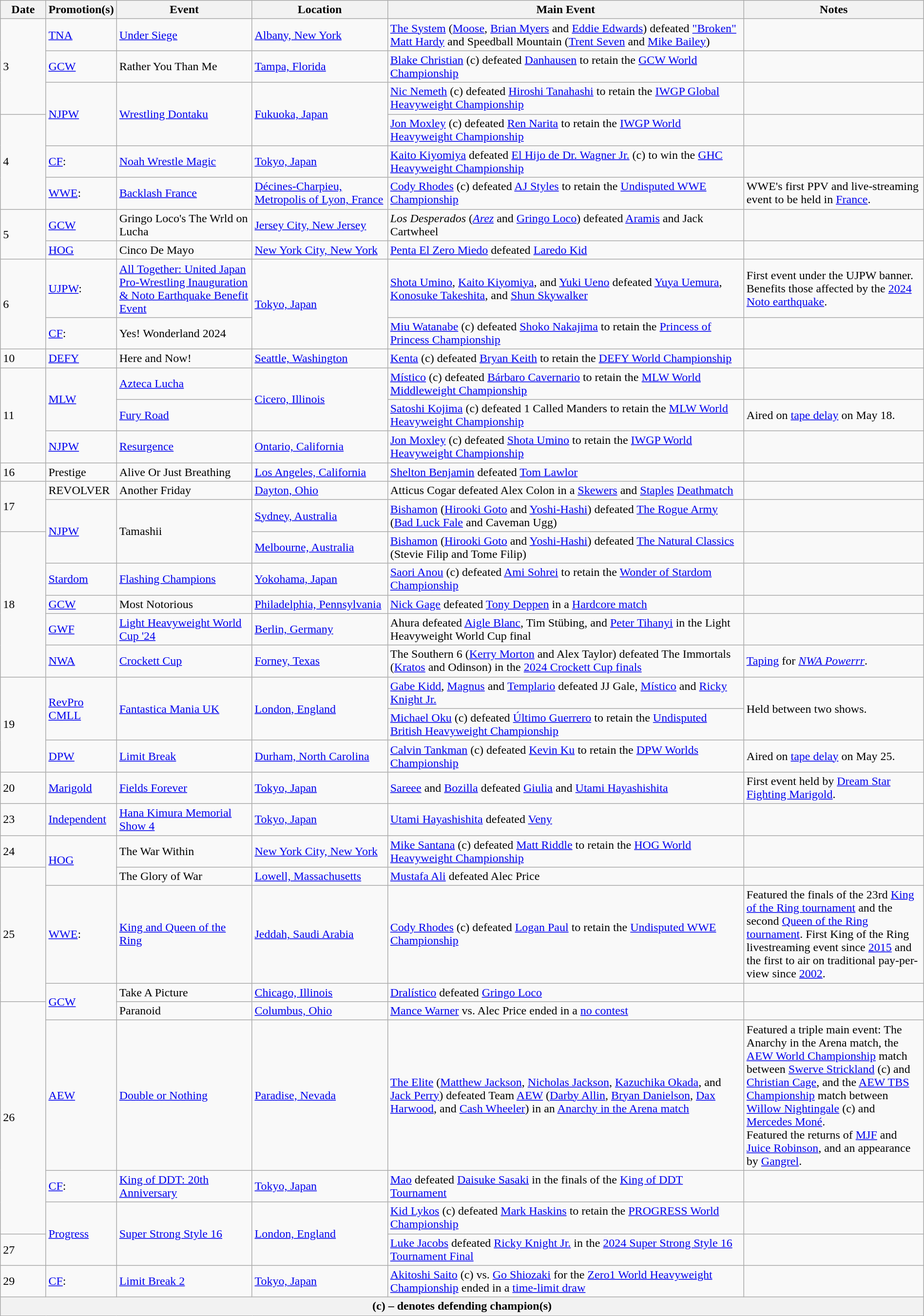<table class="wikitable" style="width:100%;">
<tr>
<th width="5%">Date</th>
<th width="5%">Promotion(s)</th>
<th style="width:15%;">Event</th>
<th style="width:15%;">Location</th>
<th style="width:40%;">Main Event</th>
<th style="width:20%;">Notes</th>
</tr>
<tr>
<td rowspan=3>3</td>
<td><a href='#'>TNA</a></td>
<td><a href='#'>Under Siege</a></td>
<td><a href='#'>Albany, New York</a></td>
<td><a href='#'>The System</a> (<a href='#'>Moose</a>, <a href='#'>Brian Myers</a> and <a href='#'>Eddie Edwards</a>) defeated <a href='#'>"Broken" Matt Hardy</a> and Speedball Mountain (<a href='#'>Trent Seven</a> and <a href='#'>Mike Bailey</a>)</td>
<td></td>
</tr>
<tr>
<td><a href='#'>GCW</a></td>
<td>Rather You Than Me</td>
<td><a href='#'>Tampa, Florida</a></td>
<td><a href='#'>Blake Christian</a> (c) defeated <a href='#'>Danhausen</a> to retain the <a href='#'>GCW World Championship</a></td>
<td></td>
</tr>
<tr>
<td rowspan=2><a href='#'>NJPW</a></td>
<td rowspan=2><a href='#'>Wrestling Dontaku</a></td>
<td rowspan=2><a href='#'>Fukuoka, Japan</a></td>
<td><a href='#'>Nic Nemeth</a> (c) defeated <a href='#'>Hiroshi Tanahashi</a> to retain the <a href='#'>IWGP Global Heavyweight Championship</a></td>
<td></td>
</tr>
<tr>
<td rowspan=3>4</td>
<td><a href='#'>Jon Moxley</a> (c) defeated <a href='#'>Ren Narita</a> to retain the <a href='#'>IWGP World Heavyweight Championship</a></td>
<td></td>
</tr>
<tr>
<td><a href='#'>CF</a>:</td>
<td><a href='#'>Noah Wrestle Magic</a></td>
<td><a href='#'>Tokyo, Japan</a></td>
<td><a href='#'>Kaito Kiyomiya</a> defeated <a href='#'>El Hijo de Dr. Wagner Jr.</a> (c) to win the <a href='#'>GHC Heavyweight Championship</a></td>
<td></td>
</tr>
<tr>
<td><a href='#'>WWE</a>:</td>
<td><a href='#'>Backlash France</a></td>
<td><a href='#'>Décines-Charpieu, Metropolis of Lyon, France</a></td>
<td><a href='#'>Cody Rhodes</a> (c) defeated <a href='#'>AJ Styles</a> to retain the <a href='#'>Undisputed WWE Championship</a></td>
<td>WWE's first PPV and live-streaming event to be held in <a href='#'>France</a>.</td>
</tr>
<tr>
<td rowspan=2>5</td>
<td><a href='#'>GCW</a></td>
<td>Gringo Loco's The Wrld on Lucha</td>
<td><a href='#'>Jersey City, New Jersey</a></td>
<td><em>Los Desperados</em> (<em><a href='#'>Arez</a></em> and <a href='#'>Gringo Loco</a>) defeated <a href='#'>Aramis</a> and Jack Cartwheel</td>
<td></td>
</tr>
<tr>
<td><a href='#'>HOG</a></td>
<td>Cinco De Mayo</td>
<td><a href='#'>New York City, New York</a></td>
<td><a href='#'>Penta El Zero Miedo</a> defeated <a href='#'>Laredo Kid</a></td>
<td></td>
</tr>
<tr>
<td rowspan=2>6</td>
<td><a href='#'>UJPW</a>:</td>
<td><a href='#'>All Together: United Japan Pro-Wrestling Inauguration & Noto Earthquake Benefit Event</a></td>
<td rowspan=2><a href='#'>Tokyo, Japan</a></td>
<td><a href='#'>Shota Umino</a>, <a href='#'>Kaito Kiyomiya</a>, and <a href='#'>Yuki Ueno</a> defeated <a href='#'>Yuya Uemura</a>, <a href='#'>Konosuke Takeshita</a>, and <a href='#'>Shun Skywalker</a></td>
<td>First event under the UJPW banner. Benefits those affected by the <a href='#'>2024 Noto earthquake</a>.</td>
</tr>
<tr>
<td><a href='#'>CF</a>:</td>
<td>Yes! Wonderland 2024</td>
<td><a href='#'>Miu Watanabe</a> (c) defeated <a href='#'>Shoko Nakajima</a> to retain the <a href='#'>Princess of Princess Championship</a></td>
<td></td>
</tr>
<tr>
<td>10</td>
<td><a href='#'>DEFY</a></td>
<td>Here and Now!</td>
<td><a href='#'>Seattle, Washington</a></td>
<td><a href='#'>Kenta</a> (c) defeated <a href='#'>Bryan Keith</a> to retain the <a href='#'>DEFY World Championship</a></td>
<td></td>
</tr>
<tr>
<td rowspan=3>11</td>
<td rowspan=2><a href='#'>MLW</a></td>
<td><a href='#'>Azteca Lucha</a></td>
<td rowspan=2><a href='#'>Cicero, Illinois</a></td>
<td><a href='#'>Místico</a> (c) defeated <a href='#'>Bárbaro Cavernario</a> to retain the <a href='#'>MLW World Middleweight Championship</a></td>
<td></td>
</tr>
<tr>
<td><a href='#'>Fury Road</a></td>
<td><a href='#'>Satoshi Kojima</a> (c) defeated 1 Called Manders to retain the <a href='#'>MLW World Heavyweight Championship</a></td>
<td>Aired on <a href='#'>tape delay</a> on May 18.</td>
</tr>
<tr>
<td><a href='#'>NJPW</a></td>
<td><a href='#'>Resurgence</a></td>
<td><a href='#'>Ontario, California</a></td>
<td><a href='#'>Jon Moxley</a> (c) defeated <a href='#'>Shota Umino</a> to retain the <a href='#'>IWGP World Heavyweight Championship</a></td>
<td></td>
</tr>
<tr>
<td>16</td>
<td>Prestige</td>
<td>Alive Or Just Breathing</td>
<td><a href='#'>Los Angeles, California</a></td>
<td><a href='#'>Shelton Benjamin</a> defeated <a href='#'>Tom Lawlor</a></td>
<td></td>
</tr>
<tr>
<td rowspan=2>17</td>
<td>REVOLVER</td>
<td>Another Friday</td>
<td><a href='#'>Dayton, Ohio</a></td>
<td>Atticus Cogar defeated Alex Colon in a <a href='#'>Skewers</a> and <a href='#'>Staples</a> <a href='#'>Deathmatch</a></td>
<td></td>
</tr>
<tr>
<td rowspan=2><a href='#'>NJPW</a></td>
<td rowspan=2>Tamashii</td>
<td><a href='#'>Sydney, Australia</a></td>
<td><a href='#'>Bishamon</a> (<a href='#'>Hirooki Goto</a> and <a href='#'>Yoshi-Hashi</a>) defeated <a href='#'>The Rogue Army</a> (<a href='#'>Bad Luck Fale</a> and Caveman Ugg)</td>
<td></td>
</tr>
<tr>
<td rowspan=5>18</td>
<td><a href='#'>Melbourne, Australia</a></td>
<td><a href='#'>Bishamon</a> (<a href='#'>Hirooki Goto</a> and <a href='#'>Yoshi-Hashi</a>) defeated <a href='#'>The Natural Classics</a> (Stevie Filip and Tome Filip)</td>
<td></td>
</tr>
<tr>
<td><a href='#'>Stardom</a></td>
<td><a href='#'>Flashing Champions</a></td>
<td><a href='#'>Yokohama, Japan</a></td>
<td><a href='#'>Saori Anou</a> (c) defeated <a href='#'>Ami Sohrei</a> to retain the <a href='#'>Wonder of Stardom Championship</a></td>
<td></td>
</tr>
<tr>
<td><a href='#'>GCW</a></td>
<td>Most Notorious</td>
<td><a href='#'>Philadelphia, Pennsylvania</a></td>
<td><a href='#'>Nick Gage</a> defeated <a href='#'>Tony Deppen</a> in a <a href='#'>Hardcore match</a></td>
<td></td>
</tr>
<tr>
<td><a href='#'>GWF</a></td>
<td><a href='#'>Light Heavyweight World Cup '24</a></td>
<td><a href='#'>Berlin, Germany</a></td>
<td>Ahura defeated <a href='#'>Aigle Blanc</a>, Tim Stübing, and <a href='#'>Peter Tihanyi</a> in the Light Heavyweight World Cup final</td>
<td></td>
</tr>
<tr>
<td><a href='#'>NWA</a></td>
<td><a href='#'>Crockett Cup</a></td>
<td><a href='#'>Forney, Texas</a></td>
<td>The Southern 6 (<a href='#'>Kerry Morton</a> and Alex Taylor) defeated The Immortals (<a href='#'>Kratos</a> and Odinson) in the <a href='#'>2024 Crockett Cup finals</a></td>
<td><a href='#'>Taping</a> for <em><a href='#'>NWA Powerrr</a></em>.</td>
</tr>
<tr>
<td rowspan=3>19</td>
<td rowspan=2><a href='#'>RevPro</a><br><a href='#'>CMLL</a></td>
<td rowspan=2><a href='#'>Fantastica Mania UK</a></td>
<td rowspan=2><a href='#'>London, England</a></td>
<td><a href='#'>Gabe Kidd</a>, <a href='#'>Magnus</a> and <a href='#'>Templario</a> defeated JJ Gale, <a href='#'>Místico</a> and <a href='#'>Ricky Knight Jr.</a></td>
<td rowspan=2>Held between two shows.</td>
</tr>
<tr>
<td><a href='#'>Michael Oku</a> (c) defeated <a href='#'>Último Guerrero</a>  to retain the <a href='#'>Undisputed British Heavyweight Championship</a></td>
</tr>
<tr>
<td><a href='#'>DPW</a></td>
<td><a href='#'>Limit Break</a></td>
<td><a href='#'>Durham, North Carolina</a></td>
<td><a href='#'>Calvin Tankman</a> (c) defeated <a href='#'>Kevin Ku</a> to retain the <a href='#'>DPW Worlds Championship</a></td>
<td>Aired on <a href='#'>tape delay</a> on May 25.</td>
</tr>
<tr>
<td>20</td>
<td><a href='#'>Marigold</a></td>
<td><a href='#'>Fields Forever</a></td>
<td><a href='#'>Tokyo, Japan</a></td>
<td><a href='#'>Sareee</a> and <a href='#'>Bozilla</a> defeated <a href='#'>Giulia</a> and <a href='#'>Utami Hayashishita</a></td>
<td>First event held by <a href='#'>Dream Star Fighting Marigold</a>.</td>
</tr>
<tr>
<td>23</td>
<td><a href='#'>Independent</a></td>
<td><a href='#'>Hana Kimura Memorial Show 4</a></td>
<td><a href='#'>Tokyo, Japan</a></td>
<td><a href='#'>Utami Hayashishita</a> defeated <a href='#'>Veny</a></td>
<td></td>
</tr>
<tr>
<td>24</td>
<td rowspan=2><a href='#'>HOG</a></td>
<td>The War Within</td>
<td><a href='#'>New York City, New York</a></td>
<td><a href='#'>Mike Santana</a> (c) defeated <a href='#'>Matt Riddle</a> to retain the <a href='#'>HOG World Heavyweight Championship</a></td>
<td></td>
</tr>
<tr>
<td rowspan=3>25</td>
<td>The Glory of War</td>
<td><a href='#'>Lowell, Massachusetts</a></td>
<td><a href='#'>Mustafa Ali</a> defeated Alec Price</td>
<td></td>
</tr>
<tr>
<td><a href='#'>WWE</a>:</td>
<td><a href='#'>King and Queen of the Ring</a></td>
<td><a href='#'>Jeddah, Saudi Arabia</a></td>
<td><a href='#'>Cody Rhodes</a> (c) defeated <a href='#'>Logan Paul</a> to retain the <a href='#'>Undisputed WWE Championship</a></td>
<td>Featured the finals of the 23rd <a href='#'>King of the Ring tournament</a> and the second <a href='#'>Queen of the Ring tournament</a>. First King of the Ring livestreaming event since <a href='#'>2015</a> and the first to air on traditional pay-per-view since <a href='#'>2002</a>.</td>
</tr>
<tr>
<td rowspan=2><a href='#'>GCW</a></td>
<td>Take A Picture</td>
<td><a href='#'>Chicago, Illinois</a></td>
<td><a href='#'>Dralístico</a> defeated <a href='#'>Gringo Loco</a></td>
<td></td>
</tr>
<tr>
<td rowspan=4>26</td>
<td>Paranoid</td>
<td><a href='#'>Columbus, Ohio</a></td>
<td><a href='#'>Mance Warner</a> vs. Alec Price ended in a <a href='#'>no contest</a></td>
<td></td>
</tr>
<tr>
<td><a href='#'>AEW</a></td>
<td><a href='#'>Double or Nothing</a></td>
<td><a href='#'>Paradise, Nevada</a></td>
<td><a href='#'>The Elite</a> (<a href='#'>Matthew Jackson</a>, <a href='#'>Nicholas Jackson</a>, <a href='#'>Kazuchika Okada</a>, and <a href='#'>Jack Perry</a>) defeated Team <a href='#'>AEW</a> (<a href='#'>Darby Allin</a>, <a href='#'>Bryan Danielson</a>, <a href='#'>Dax Harwood</a>, and <a href='#'>Cash Wheeler</a>) in an <a href='#'>Anarchy in the Arena match</a></td>
<td>Featured a triple main event: The Anarchy in the Arena match, the <a href='#'>AEW World Championship</a> match between <a href='#'>Swerve Strickland</a> (c) and <a href='#'>Christian Cage</a>, and the <a href='#'>AEW TBS Championship</a> match between <a href='#'>Willow Nightingale</a> (c) and <a href='#'>Mercedes Moné</a>.<br>Featured the returns of <a href='#'>MJF</a> and <a href='#'>Juice Robinson</a>, and an appearance by <a href='#'>Gangrel</a>.</td>
</tr>
<tr>
<td><a href='#'>CF</a>:</td>
<td><a href='#'>King of DDT: 20th Anniversary</a><br></td>
<td><a href='#'>Tokyo, Japan</a></td>
<td><a href='#'>Mao</a> defeated <a href='#'>Daisuke Sasaki</a> in the finals of the <a href='#'>King of DDT Tournament</a></td>
<td></td>
</tr>
<tr>
<td rowspan=2><a href='#'>Progress</a></td>
<td rowspan=2><a href='#'>Super Strong Style 16</a></td>
<td rowspan=2><a href='#'>London, England</a></td>
<td><a href='#'>Kid Lykos</a> (c) defeated <a href='#'>Mark Haskins</a> to retain the <a href='#'>PROGRESS World Championship</a></td>
<td></td>
</tr>
<tr>
<td>27</td>
<td><a href='#'>Luke Jacobs</a> defeated <a href='#'>Ricky Knight Jr.</a> in the <a href='#'>2024 Super Strong Style 16 Tournament Final</a></td>
<td></td>
</tr>
<tr>
<td>29</td>
<td><a href='#'>CF</a>:</td>
<td><a href='#'>Limit Break 2</a></td>
<td><a href='#'>Tokyo, Japan</a></td>
<td><a href='#'>Akitoshi Saito</a> (c) vs. <a href='#'>Go Shiozaki</a> for the <a href='#'>Zero1 World Heavyweight Championship</a> ended in a <a href='#'>time-limit draw</a></td>
<td></td>
</tr>
<tr>
<th colspan="6">(c) – denotes defending champion(s)</th>
</tr>
</table>
